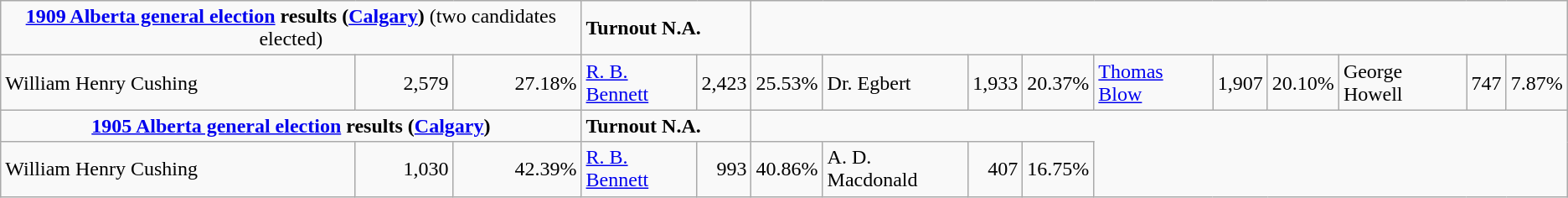<table class="wikitable" border="1">
<tr>
<td colspan="3" align=center><strong><a href='#'>1909 Alberta general election</a> results (<a href='#'>Calgary</a>)</strong> (two candidates elected)</td>
<td colspan="2"><span><strong>Turnout N.A.</strong></span></td>
</tr>
<tr>
<td>William Henry Cushing</td>
<td align="right">2,579</td>
<td align="right">27.18%<br></td>
<td><a href='#'>R. B. Bennett</a></td>
<td align="right">2,423</td>
<td align="right">25.53%<br></td>
<td>Dr. Egbert</td>
<td align="right">1,933</td>
<td align="right">20.37%<br></td>
<td><a href='#'>Thomas Blow</a></td>
<td align="right">1,907</td>
<td align="right">20.10%<br></td>
<td>George Howell</td>
<td align="right">747</td>
<td align="right">7.87%</td>
</tr>
<tr>
<td colspan="3" align=center><strong><a href='#'>1905 Alberta general election</a> results (<a href='#'>Calgary</a>)</strong></td>
<td colspan="2"><span><strong>Turnout N.A.</strong></span></td>
</tr>
<tr>
<td>William Henry Cushing</td>
<td align="right">1,030</td>
<td align="right">42.39%<br></td>
<td><a href='#'>R. B. Bennett</a></td>
<td align="right">993</td>
<td align="right">40.86%<br></td>
<td>A. D. Macdonald</td>
<td align="right">407</td>
<td align="right">16.75%</td>
</tr>
</table>
